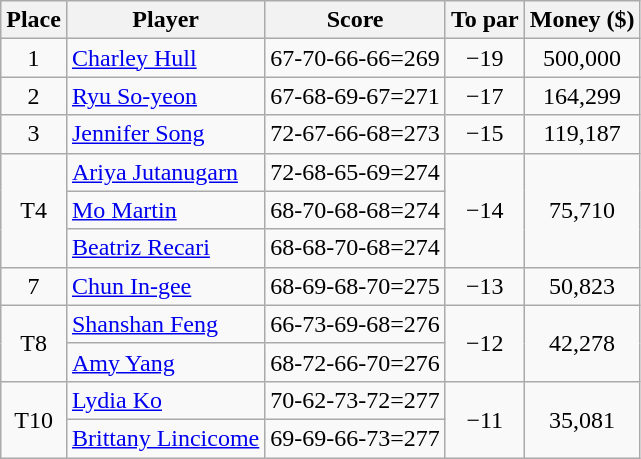<table class="wikitable">
<tr>
<th>Place</th>
<th>Player</th>
<th>Score</th>
<th>To par</th>
<th>Money ($)</th>
</tr>
<tr>
<td align=center>1</td>
<td> <a href='#'>Charley Hull</a></td>
<td>67-70-66-66=269</td>
<td align=center>−19</td>
<td align=center>500,000</td>
</tr>
<tr>
<td align=center>2</td>
<td> <a href='#'>Ryu So-yeon</a></td>
<td>67-68-69-67=271</td>
<td align=center>−17</td>
<td align=center>164,299</td>
</tr>
<tr>
<td align=center>3</td>
<td> <a href='#'>Jennifer Song</a></td>
<td>72-67-66-68=273</td>
<td align=center>−15</td>
<td align=center>119,187</td>
</tr>
<tr>
<td rowspan=3 align=center>T4</td>
<td> <a href='#'>Ariya Jutanugarn</a></td>
<td>72-68-65-69=274</td>
<td rowspan=3 align=center>−14</td>
<td rowspan=3 align=center>75,710</td>
</tr>
<tr>
<td> <a href='#'>Mo Martin</a></td>
<td>68-70-68-68=274</td>
</tr>
<tr>
<td> <a href='#'>Beatriz Recari</a></td>
<td>68-68-70-68=274</td>
</tr>
<tr>
<td align=center>7</td>
<td> <a href='#'>Chun In-gee</a></td>
<td>68-69-68-70=275</td>
<td align=center>−13</td>
<td align=center>50,823</td>
</tr>
<tr>
<td rowspan=2 align=center>T8</td>
<td> <a href='#'>Shanshan Feng</a></td>
<td>66-73-69-68=276</td>
<td rowspan=2 align=center>−12</td>
<td rowspan=2 align=center>42,278</td>
</tr>
<tr>
<td> <a href='#'>Amy Yang</a></td>
<td>68-72-66-70=276</td>
</tr>
<tr>
<td rowspan=2 align=center>T10</td>
<td> <a href='#'>Lydia Ko</a></td>
<td>70-62-73-72=277</td>
<td rowspan=2 align=center>−11</td>
<td rowspan=2 align=center>35,081</td>
</tr>
<tr>
<td> <a href='#'>Brittany Lincicome</a></td>
<td>69-69-66-73=277</td>
</tr>
</table>
